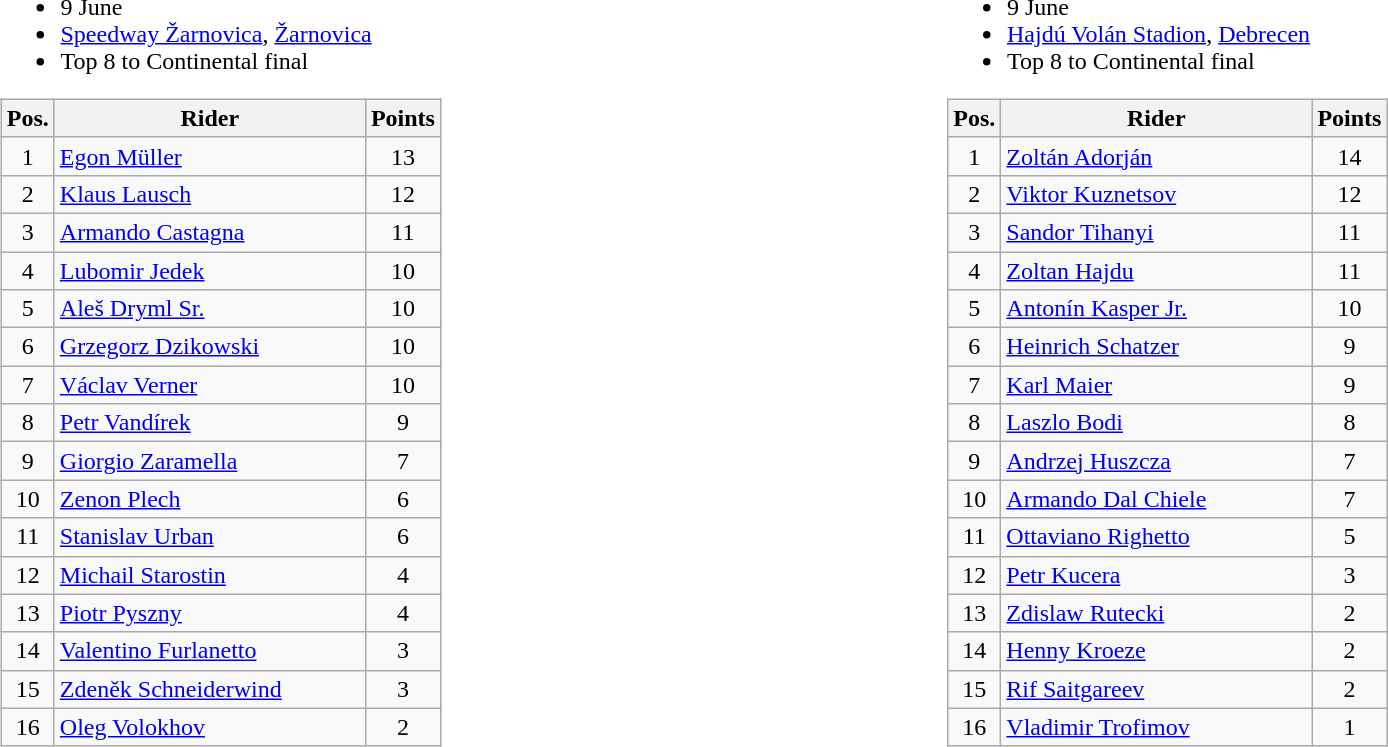<table width=100%>
<tr>
<td width=50% valign=top><br><ul><li>9 June</li><li> <a href='#'>Speedway Žarnovica</a>, <a href='#'>Žarnovica</a></li><li>Top 8 to Continental final</li></ul><table class="wikitable" style="text-align:center;">
<tr>
<th width=25px>Pos.</th>
<th width=200px>Rider</th>
<th width=40px>Points</th>
</tr>
<tr>
<td>1</td>
<td align=left> <a href='#'>Egon Müller</a></td>
<td>13</td>
</tr>
<tr>
<td>2</td>
<td align=left> <a href='#'>Klaus Lausch</a></td>
<td>12</td>
</tr>
<tr>
<td>3</td>
<td align=left> <a href='#'>Armando Castagna</a></td>
<td>11</td>
</tr>
<tr>
<td>4</td>
<td align=left> <a href='#'>Lubomir Jedek</a></td>
<td>10</td>
</tr>
<tr>
<td>5</td>
<td align=left> <a href='#'>Aleš Dryml Sr.</a></td>
<td>10</td>
</tr>
<tr>
<td>6</td>
<td align=left> <a href='#'>Grzegorz Dzikowski</a></td>
<td>10</td>
</tr>
<tr>
<td>7</td>
<td align=left> <a href='#'>Václav Verner</a></td>
<td>10</td>
</tr>
<tr>
<td>8</td>
<td align=left> <a href='#'>Petr Vandírek</a></td>
<td>9</td>
</tr>
<tr>
<td>9</td>
<td align=left> <a href='#'>Giorgio Zaramella</a></td>
<td>7</td>
</tr>
<tr>
<td>10</td>
<td align=left> <a href='#'>Zenon Plech</a></td>
<td>6</td>
</tr>
<tr>
<td>11</td>
<td align=left> <a href='#'>Stanislav Urban</a></td>
<td>6</td>
</tr>
<tr>
<td>12</td>
<td align=left> <a href='#'>Michail Starostin</a></td>
<td>4</td>
</tr>
<tr>
<td>13</td>
<td align=left> <a href='#'>Piotr Pyszny</a></td>
<td>4</td>
</tr>
<tr>
<td>14</td>
<td align=left> <a href='#'>Valentino Furlanetto</a></td>
<td>3</td>
</tr>
<tr>
<td>15</td>
<td align=left> <a href='#'>Zdeněk Schneiderwind</a></td>
<td>3</td>
</tr>
<tr>
<td>16</td>
<td align=left> <a href='#'>Oleg Volokhov</a></td>
<td>2</td>
</tr>
</table>
</td>
<td width=50% valign=top><br><ul><li>9 June</li><li> <a href='#'>Hajdú Volán Stadion</a>, <a href='#'>Debrecen</a></li><li>Top 8 to Continental final</li></ul><table class="wikitable" style="text-align:center;">
<tr>
<th width=25px>Pos.</th>
<th width=200px>Rider</th>
<th width=40px>Points</th>
</tr>
<tr>
<td>1</td>
<td align=left> <a href='#'>Zoltán Adorján</a></td>
<td>14</td>
</tr>
<tr>
<td>2</td>
<td align=left> <a href='#'>Viktor Kuznetsov</a></td>
<td>12</td>
</tr>
<tr>
<td>3</td>
<td align=left> <a href='#'>Sandor Tihanyi</a></td>
<td>11</td>
</tr>
<tr>
<td>4</td>
<td align=left> <a href='#'>Zoltan Hajdu</a></td>
<td>11</td>
</tr>
<tr>
<td>5</td>
<td align=left> <a href='#'>Antonín Kasper Jr.</a></td>
<td>10</td>
</tr>
<tr>
<td>6</td>
<td align=left> <a href='#'>Heinrich Schatzer</a></td>
<td>9</td>
</tr>
<tr>
<td>7</td>
<td align=left> <a href='#'>Karl Maier</a></td>
<td>9</td>
</tr>
<tr>
<td>8</td>
<td align=left> <a href='#'>Laszlo Bodi</a></td>
<td>8</td>
</tr>
<tr>
<td>9</td>
<td align=left> <a href='#'>Andrzej Huszcza</a></td>
<td>7</td>
</tr>
<tr>
<td>10</td>
<td align=left> <a href='#'>Armando Dal Chiele</a></td>
<td>7</td>
</tr>
<tr>
<td>11</td>
<td align=left> <a href='#'>Ottaviano Righetto</a></td>
<td>5</td>
</tr>
<tr>
<td>12</td>
<td align=left> <a href='#'>Petr Kucera</a></td>
<td>3</td>
</tr>
<tr>
<td>13</td>
<td align=left> <a href='#'>Zdislaw Rutecki</a></td>
<td>2</td>
</tr>
<tr>
<td>14</td>
<td align=left> <a href='#'>Henny Kroeze</a></td>
<td>2</td>
</tr>
<tr>
<td>15</td>
<td align=left> <a href='#'>Rif Saitgareev</a></td>
<td>2</td>
</tr>
<tr>
<td>16</td>
<td align=left> <a href='#'>Vladimir Trofimov</a></td>
<td>1</td>
</tr>
</table>
</td>
</tr>
</table>
